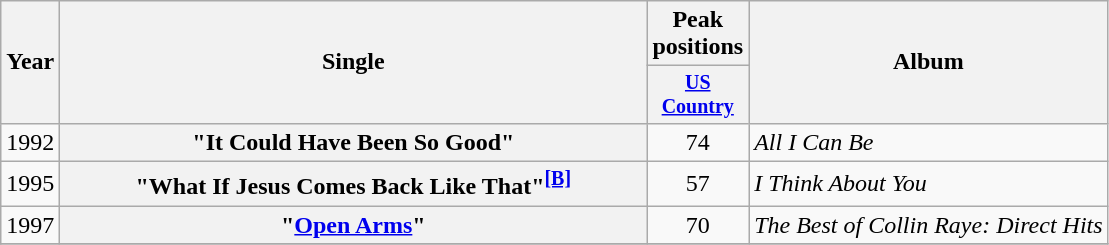<table class="wikitable plainrowheaders" style="text-align:center;">
<tr>
<th rowspan="2">Year</th>
<th rowspan="2" style="width:24em;">Single</th>
<th colspan="1">Peak positions</th>
<th rowspan="2">Album</th>
</tr>
<tr style="font-size:smaller;">
<th width="40"><a href='#'>US Country</a><br></th>
</tr>
<tr>
<td>1992</td>
<th scope="row">"It Could Have Been So Good"</th>
<td>74</td>
<td align="left"><em>All I Can Be</em></td>
</tr>
<tr>
<td>1995</td>
<th scope="row">"What If Jesus Comes Back Like That"<sup><span></span><a href='#'><strong>[B]</strong></a></sup></th>
<td>57</td>
<td align="left"><em>I Think About You</em></td>
</tr>
<tr>
<td>1997</td>
<th scope="row">"<a href='#'>Open Arms</a>"</th>
<td>70</td>
<td align="left"><em>The Best of Collin Raye: Direct Hits</em></td>
</tr>
<tr>
</tr>
</table>
